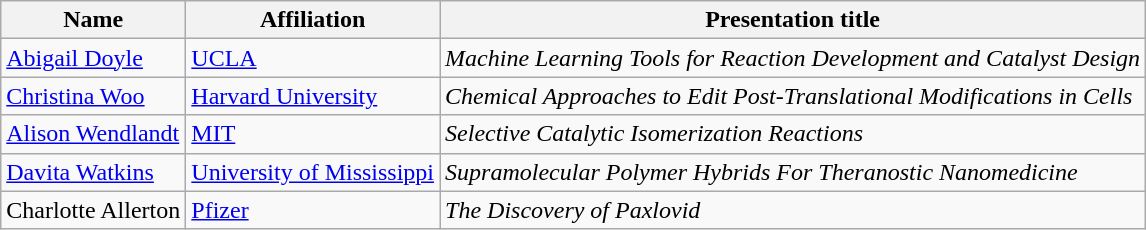<table class="wikitable">
<tr>
<th>Name</th>
<th>Affiliation</th>
<th>Presentation title</th>
</tr>
<tr>
<td><a href='#'>Abigail Doyle</a></td>
<td><a href='#'>UCLA</a></td>
<td><em>Machine Learning Tools for Reaction Development and Catalyst Design</em></td>
</tr>
<tr>
<td><a href='#'>Christina Woo</a></td>
<td><a href='#'>Harvard University</a></td>
<td><em>Chemical Approaches to Edit Post-Translational Modifications in Cells</em></td>
</tr>
<tr>
<td><a href='#'>Alison Wendlandt</a></td>
<td><a href='#'>MIT</a></td>
<td><em>Selective Catalytic Isomerization Reactions</em></td>
</tr>
<tr>
<td><a href='#'>Davita Watkins</a></td>
<td><a href='#'>University of Mississippi</a></td>
<td><em>Supramolecular Polymer Hybrids For Theranostic Nanomedicine</em></td>
</tr>
<tr>
<td>Charlotte Allerton</td>
<td><a href='#'>Pfizer</a></td>
<td><em>The Discovery of Paxlovid</em></td>
</tr>
</table>
